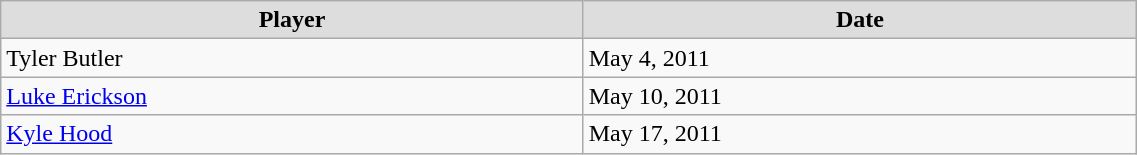<table class="wikitable" width=60%>
<tr align="center"  bgcolor="#dddddd">
<td><strong>Player</strong></td>
<td><strong>Date</strong></td>
</tr>
<tr>
<td>Tyler Butler </td>
<td>May 4, 2011</td>
</tr>
<tr>
<td><a href='#'>Luke Erickson</a></td>
<td>May 10, 2011</td>
</tr>
<tr>
<td><a href='#'>Kyle Hood</a></td>
<td>May 17, 2011</td>
</tr>
</table>
